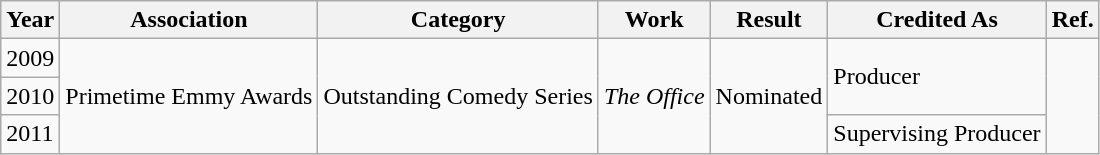<table class="wikitable">
<tr>
<th>Year</th>
<th>Association</th>
<th>Category</th>
<th>Work</th>
<th>Result</th>
<th>Credited As</th>
<th>Ref.</th>
</tr>
<tr>
<td>2009</td>
<td rowspan="3">Primetime Emmy Awards</td>
<td rowspan="3">Outstanding Comedy Series</td>
<td rowspan="3"><em>The Office</em></td>
<td rowspan="3">Nominated</td>
<td rowspan="2">Producer</td>
<td rowspan="3"></td>
</tr>
<tr>
<td>2010</td>
</tr>
<tr>
<td>2011</td>
<td>Supervising Producer</td>
</tr>
</table>
